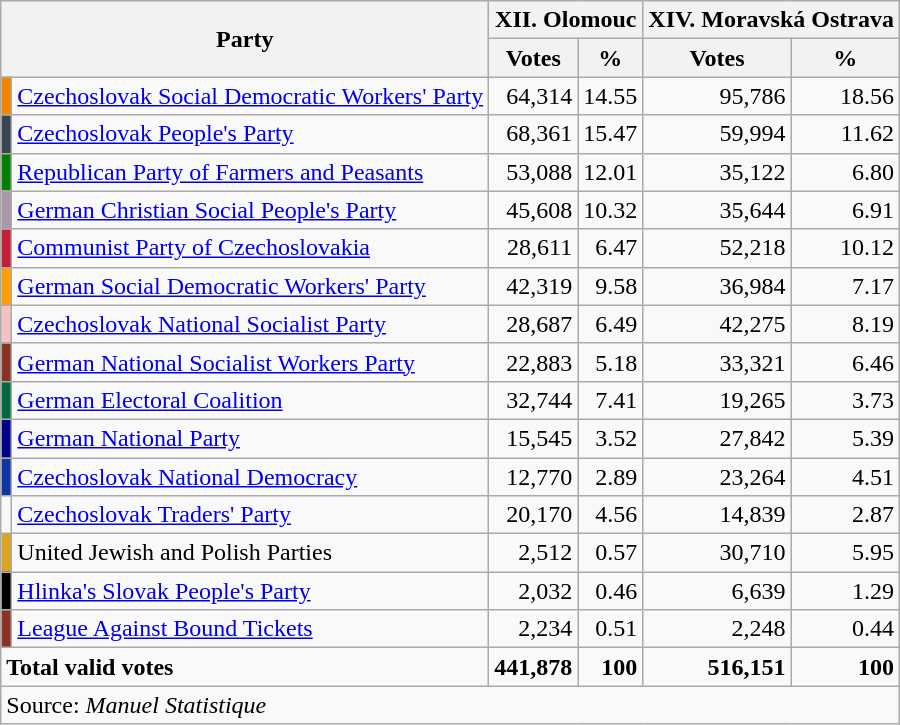<table class=wikitable style=text-align:right>
<tr>
<th colspan=2 rowspan=2>Party</th>
<th colspan=2>XII. Olomouc</th>
<th colspan=2>XIV. Moravská Ostrava</th>
</tr>
<tr>
<th>Votes</th>
<th>%</th>
<th>Votes</th>
<th>%</th>
</tr>
<tr>
<td bgcolor=F28500></td>
<td align=left><a href='#'>Czechoslovak Social Democratic Workers' Party</a></td>
<td>64,314</td>
<td>14.55</td>
<td>95,786</td>
<td>18.56</td>
</tr>
<tr>
<td bgcolor=#36454F></td>
<td align=left><a href='#'>Czechoslovak People's Party</a></td>
<td>68,361</td>
<td>15.47</td>
<td>59,994</td>
<td>11.62</td>
</tr>
<tr>
<td bgcolor=#008000></td>
<td align=left><a href='#'>Republican Party of Farmers and Peasants</a></td>
<td>53,088</td>
<td>12.01</td>
<td>35,122</td>
<td>6.80</td>
</tr>
<tr>
<td bgcolor=#AA98A9></td>
<td align=left><a href='#'>German Christian Social People's Party</a></td>
<td>45,608</td>
<td>10.32</td>
<td>35,644</td>
<td>6.91</td>
</tr>
<tr>
<td bgcolor=#C41E3A></td>
<td align=left><a href='#'>Communist Party of Czechoslovakia</a></td>
<td>28,611</td>
<td>6.47</td>
<td>52,218</td>
<td>10.12</td>
</tr>
<tr>
<td bgcolor=#FFA000></td>
<td align=left><a href='#'>German Social Democratic Workers' Party</a></td>
<td>42,319</td>
<td>9.58</td>
<td>36,984</td>
<td>7.17</td>
</tr>
<tr>
<td bgcolor=F4C2C2></td>
<td align=left><a href='#'>Czechoslovak National Socialist Party</a></td>
<td>28,687</td>
<td>6.49</td>
<td>42,275</td>
<td>8.19</td>
</tr>
<tr>
<td bgcolor=#8A3324></td>
<td align=left><a href='#'>German National Socialist Workers Party</a></td>
<td>22,883</td>
<td>5.18</td>
<td>33,321</td>
<td>6.46</td>
</tr>
<tr>
<td bgcolor=#00693E></td>
<td align=left><a href='#'>German Electoral Coalition</a></td>
<td>32,744</td>
<td>7.41</td>
<td>19,265</td>
<td>3.73</td>
</tr>
<tr>
<td bgcolor=#00008B></td>
<td align=left><a href='#'>German National Party</a></td>
<td>15,545</td>
<td>3.52</td>
<td>27,842</td>
<td>5.39</td>
</tr>
<tr>
<td bgcolor=#1034A6></td>
<td align=left><a href='#'>Czechoslovak National Democracy</a></td>
<td>12,770</td>
<td>2.89</td>
<td>23,264</td>
<td>4.51</td>
</tr>
<tr>
<td bgcolor=></td>
<td align=left><a href='#'>Czechoslovak Traders' Party</a></td>
<td>20,170</td>
<td>4.56</td>
<td>14,839</td>
<td>2.87</td>
</tr>
<tr>
<td bgcolor=#DAA520></td>
<td align=left>United Jewish and Polish Parties</td>
<td>2,512</td>
<td>0.57</td>
<td>30,710</td>
<td>5.95</td>
</tr>
<tr>
<td bgcolor=#000000></td>
<td align=left><a href='#'>Hlinka's Slovak People's Party</a></td>
<td>2,032</td>
<td>0.46</td>
<td>6,639</td>
<td>1.29</td>
</tr>
<tr>
<td bgcolor=#8A3324></td>
<td align=left><a href='#'>League Against Bound Tickets</a></td>
<td>2,234</td>
<td>0.51</td>
<td>2,248</td>
<td>0.44</td>
</tr>
<tr>
<td colspan=2 align=left><strong>Total valid votes</strong></td>
<td><strong>441,878</strong></td>
<td><strong>100</strong></td>
<td><strong>516,151</strong></td>
<td><strong>100</strong></td>
</tr>
<tr>
<td align=left colspan=6>Source: <em>Manuel Statistique</em></td>
</tr>
</table>
